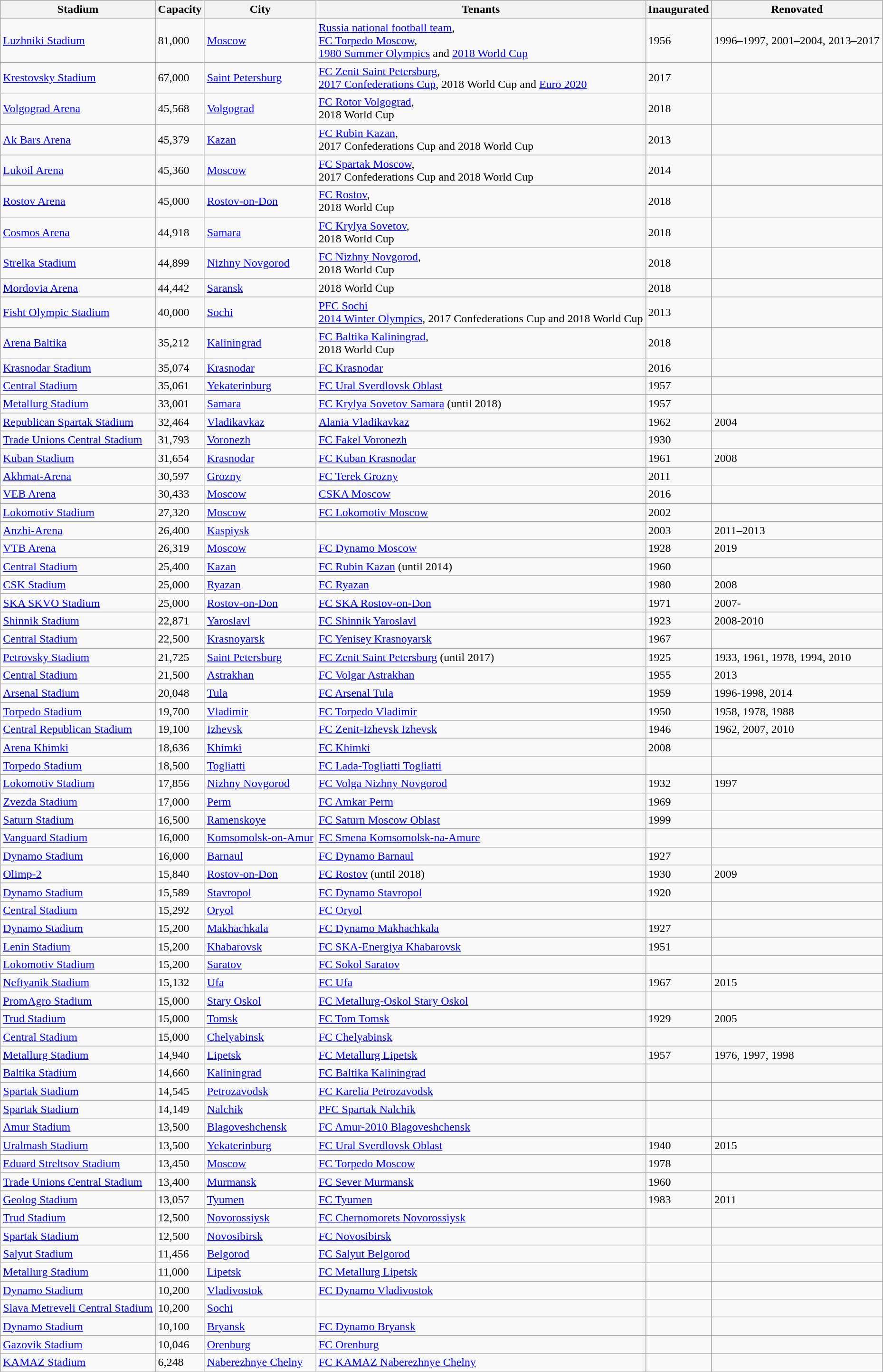<table class="wikitable sortable">
<tr>
<th>Stadium</th>
<th>Capacity</th>
<th>City</th>
<th>Tenants</th>
<th>Inaugurated</th>
<th>Renovated</th>
</tr>
<tr>
<td><a href='#'>Luzhniki Stadium</a></td>
<td>81,000 </td>
<td><a href='#'>Moscow</a></td>
<td><a href='#'>Russia national football team</a>,<br><a href='#'>FC Torpedo Moscow</a>,<br><a href='#'>1980 Summer Olympics</a> and <a href='#'>2018 World Cup</a></td>
<td>1956</td>
<td>1996–1997, 2001–2004, 2013–2017</td>
</tr>
<tr>
<td><a href='#'>Krestovsky Stadium</a></td>
<td>67,000</td>
<td><a href='#'>Saint Petersburg</a></td>
<td><a href='#'>FC Zenit Saint Petersburg</a>,<br><a href='#'>2017 Confederations Cup</a>, 2018 World Cup and <a href='#'>Euro 2020</a></td>
<td>2017</td>
<td></td>
</tr>
<tr>
<td><a href='#'>Volgograd Arena</a></td>
<td>45,568</td>
<td><a href='#'>Volgograd</a></td>
<td><a href='#'>FC Rotor Volgograd</a>,<br>2018 World Cup</td>
<td>2018</td>
<td></td>
</tr>
<tr>
<td><a href='#'>Ak Bars Arena</a></td>
<td>45,379</td>
<td><a href='#'>Kazan</a></td>
<td><a href='#'>FC Rubin Kazan</a>,<br>2017 Confederations Cup and 2018 World Cup</td>
<td>2013</td>
<td></td>
</tr>
<tr>
<td><a href='#'>Lukoil Arena</a></td>
<td>45,360</td>
<td><a href='#'>Moscow</a></td>
<td><a href='#'>FC Spartak Moscow</a>,<br>2017 Confederations Cup and 2018 World Cup</td>
<td>2014</td>
<td></td>
</tr>
<tr>
<td><a href='#'>Rostov Arena</a></td>
<td>45,000</td>
<td><a href='#'>Rostov-on-Don</a></td>
<td><a href='#'>FC Rostov</a>,<br>2018 World Cup</td>
<td>2018</td>
<td></td>
</tr>
<tr>
<td><a href='#'>Cosmos Arena</a></td>
<td>44,918</td>
<td><a href='#'>Samara</a></td>
<td><a href='#'>FC Krylya Sovetov</a>,<br>2018 World Cup</td>
<td>2018</td>
<td></td>
</tr>
<tr>
<td><a href='#'>Strelka Stadium</a></td>
<td>44,899</td>
<td><a href='#'>Nizhny Novgorod</a></td>
<td><a href='#'>FC Nizhny Novgorod</a>,<br>2018 World Cup</td>
<td>2018</td>
<td></td>
</tr>
<tr>
<td><a href='#'>Mordovia Arena</a></td>
<td>44,442</td>
<td><a href='#'>Saransk</a></td>
<td>2018 World Cup</td>
<td>2018</td>
<td></td>
</tr>
<tr>
<td><a href='#'>Fisht Olympic Stadium</a></td>
<td>40,000</td>
<td><a href='#'>Sochi</a></td>
<td><a href='#'>PFC Sochi</a><br><a href='#'>2014 Winter Olympics</a>, 2017 Confederations Cup and 2018 World Cup</td>
<td>2013</td>
<td></td>
</tr>
<tr>
<td><a href='#'>Arena Baltika</a></td>
<td>35,212</td>
<td><a href='#'>Kaliningrad</a></td>
<td><a href='#'>FC Baltika Kaliningrad</a>,<br>2018 World Cup</td>
<td>2018</td>
<td></td>
</tr>
<tr>
<td><a href='#'>Krasnodar Stadium</a></td>
<td>35,074</td>
<td><a href='#'>Krasnodar</a></td>
<td><a href='#'>FC Krasnodar</a></td>
<td>2016</td>
<td></td>
</tr>
<tr>
<td><a href='#'>Central Stadium</a></td>
<td>35,061</td>
<td><a href='#'>Yekaterinburg</a></td>
<td><a href='#'>FC Ural Sverdlovsk Oblast</a></td>
<td>1957</td>
<td></td>
</tr>
<tr>
<td><a href='#'>Metallurg Stadium</a></td>
<td>33,001</td>
<td><a href='#'>Samara</a></td>
<td><a href='#'>FC Krylya Sovetov Samara</a> (until 2018)</td>
<td>1957</td>
<td></td>
</tr>
<tr>
<td><a href='#'>Republican Spartak Stadium</a></td>
<td>32,464</td>
<td><a href='#'>Vladikavkaz</a></td>
<td><a href='#'>Alania Vladikavkaz</a></td>
<td>1962</td>
<td>2004</td>
</tr>
<tr>
<td><a href='#'>Trade Unions Central Stadium</a></td>
<td>31,793</td>
<td><a href='#'>Voronezh</a></td>
<td><a href='#'>FC Fakel Voronezh</a></td>
<td>1930</td>
<td></td>
</tr>
<tr>
<td><a href='#'>Kuban Stadium</a></td>
<td>31,654</td>
<td><a href='#'>Krasnodar</a></td>
<td><a href='#'>FC Kuban Krasnodar</a></td>
<td>1961</td>
<td>2008</td>
</tr>
<tr>
<td><a href='#'>Akhmat-Arena</a></td>
<td>30,597</td>
<td><a href='#'>Grozny</a></td>
<td><a href='#'>FC Terek Grozny</a></td>
<td>2011</td>
<td></td>
</tr>
<tr>
<td><a href='#'>VEB Arena</a></td>
<td>30,433</td>
<td><a href='#'>Moscow</a></td>
<td><a href='#'>CSKA Moscow</a></td>
<td>2016</td>
<td></td>
</tr>
<tr>
<td><a href='#'>Lokomotiv Stadium</a></td>
<td>27,320</td>
<td><a href='#'>Moscow</a></td>
<td><a href='#'>FC Lokomotiv Moscow</a></td>
<td>2002</td>
<td></td>
</tr>
<tr>
<td><a href='#'>Anzhi-Arena</a></td>
<td>26,400</td>
<td><a href='#'>Kaspiysk</a></td>
<td></td>
<td>2003</td>
<td>2011–2013</td>
</tr>
<tr>
<td><a href='#'>VTB Arena</a></td>
<td>26,319</td>
<td><a href='#'>Moscow</a></td>
<td><a href='#'>FC Dynamo Moscow</a></td>
<td>1928</td>
<td>2019</td>
</tr>
<tr>
<td><a href='#'>Central Stadium</a></td>
<td>25,400</td>
<td><a href='#'>Kazan</a></td>
<td><a href='#'>FC Rubin Kazan</a> (until 2014)</td>
<td>1960</td>
<td></td>
</tr>
<tr>
<td><a href='#'>CSK Stadium</a></td>
<td>25,000</td>
<td><a href='#'>Ryazan</a></td>
<td><a href='#'>FC Ryazan</a></td>
<td>1980</td>
<td>2008</td>
</tr>
<tr>
<td><a href='#'>SKA SKVO Stadium</a></td>
<td>25,000</td>
<td><a href='#'>Rostov-on-Don</a></td>
<td><a href='#'>FC SKA Rostov-on-Don</a></td>
<td>1971</td>
<td>2007-</td>
</tr>
<tr>
<td><a href='#'>Shinnik Stadium</a></td>
<td>22,871</td>
<td><a href='#'>Yaroslavl</a></td>
<td><a href='#'>FC Shinnik Yaroslavl</a></td>
<td>1923</td>
<td>2008-2010</td>
</tr>
<tr>
<td><a href='#'>Central Stadium</a></td>
<td>22,500</td>
<td><a href='#'>Krasnoyarsk</a></td>
<td><a href='#'>FC Yenisey Krasnoyarsk</a></td>
<td>1967</td>
<td></td>
</tr>
<tr>
<td><a href='#'>Petrovsky Stadium</a></td>
<td>21,725</td>
<td><a href='#'>Saint Petersburg</a></td>
<td><a href='#'>FC Zenit Saint Petersburg</a> (until 2017)</td>
<td>1925</td>
<td>1933, 1961, 1978, 1994, 2010</td>
</tr>
<tr>
<td><a href='#'>Central Stadium</a></td>
<td>21,500</td>
<td><a href='#'>Astrakhan</a></td>
<td><a href='#'>FC Volgar Astrakhan</a></td>
<td>1955</td>
<td>2013</td>
</tr>
<tr>
<td><a href='#'>Arsenal Stadium</a></td>
<td>20,048</td>
<td><a href='#'>Tula</a></td>
<td><a href='#'>FC Arsenal Tula</a></td>
<td>1959</td>
<td>1996-1998, 2014</td>
</tr>
<tr>
<td><a href='#'>Torpedo Stadium</a></td>
<td>19,700</td>
<td><a href='#'>Vladimir</a></td>
<td><a href='#'>FC Torpedo Vladimir</a></td>
<td>1950</td>
<td>1958, 1978, 1988</td>
</tr>
<tr>
<td><a href='#'>Central Republican Stadium</a></td>
<td>19,100</td>
<td><a href='#'>Izhevsk</a></td>
<td><a href='#'>FC Zenit-Izhevsk Izhevsk</a></td>
<td>1946</td>
<td>1962, 2007, 2010</td>
</tr>
<tr>
<td><a href='#'>Arena Khimki</a></td>
<td>18,636</td>
<td><a href='#'>Khimki</a></td>
<td><a href='#'>FC Khimki</a></td>
<td>2008</td>
<td></td>
</tr>
<tr>
<td><a href='#'>Torpedo Stadium</a></td>
<td>18,500</td>
<td><a href='#'>Togliatti</a></td>
<td><a href='#'>FC Lada-Togliatti Togliatti</a></td>
<td></td>
<td></td>
</tr>
<tr>
<td><a href='#'>Lokomotiv Stadium</a></td>
<td>17,856</td>
<td><a href='#'>Nizhny Novgorod</a></td>
<td><a href='#'>FC Volga Nizhny Novgorod</a></td>
<td>1932</td>
<td>1997</td>
</tr>
<tr>
<td><a href='#'>Zvezda Stadium</a></td>
<td>17,000</td>
<td><a href='#'>Perm</a></td>
<td><a href='#'>FC Amkar Perm</a></td>
<td>1969</td>
<td></td>
</tr>
<tr>
<td><a href='#'>Saturn Stadium</a></td>
<td>16,500</td>
<td><a href='#'>Ramenskoye</a></td>
<td><a href='#'>FC Saturn Moscow Oblast</a></td>
<td>1999</td>
<td></td>
</tr>
<tr>
<td><a href='#'>Vanguard Stadium</a></td>
<td>16,000</td>
<td><a href='#'>Komsomolsk-on-Amur</a></td>
<td><a href='#'>FC Smena Komsomolsk-na-Amure</a></td>
<td></td>
<td></td>
</tr>
<tr>
<td><a href='#'>Dynamo Stadium</a></td>
<td>16,000</td>
<td><a href='#'>Barnaul</a></td>
<td><a href='#'>FC Dynamo Barnaul</a></td>
<td>1927</td>
<td></td>
</tr>
<tr>
<td><a href='#'>Olimp-2</a></td>
<td>15,840</td>
<td><a href='#'>Rostov-on-Don</a></td>
<td><a href='#'>FC Rostov</a> (until 2018)</td>
<td>1930</td>
<td>2009</td>
</tr>
<tr>
<td><a href='#'>Dynamo Stadium</a></td>
<td>15,589</td>
<td><a href='#'>Stavropol</a></td>
<td><a href='#'>FC Dynamo Stavropol</a></td>
<td>1920</td>
<td></td>
</tr>
<tr>
<td><a href='#'>Central Stadium</a></td>
<td>15,292</td>
<td><a href='#'>Oryol</a></td>
<td><a href='#'>FC Oryol</a></td>
<td></td>
<td></td>
</tr>
<tr>
<td><a href='#'>Dynamo Stadium</a></td>
<td>15,200</td>
<td><a href='#'>Makhachkala</a></td>
<td><a href='#'>FC Dynamo Makhachkala</a></td>
<td>1927</td>
<td></td>
</tr>
<tr>
<td><a href='#'>Lenin Stadium</a></td>
<td>15,200</td>
<td><a href='#'>Khabarovsk</a></td>
<td><a href='#'>FC SKA-Energiya Khabarovsk</a></td>
<td>1951</td>
<td></td>
</tr>
<tr>
<td><a href='#'>Lokomotiv Stadium</a></td>
<td>15,200</td>
<td><a href='#'>Saratov</a></td>
<td><a href='#'>FC Sokol Saratov</a></td>
<td></td>
<td></td>
</tr>
<tr>
<td><a href='#'>Neftyanik Stadium</a></td>
<td>15,132</td>
<td><a href='#'>Ufa</a></td>
<td><a href='#'>FC Ufa</a></td>
<td>1967</td>
<td>2015</td>
</tr>
<tr>
<td><a href='#'>PromAgro Stadium</a></td>
<td>15,000</td>
<td><a href='#'>Stary Oskol</a></td>
<td><a href='#'>FC Metallurg-Oskol Stary Oskol</a></td>
<td></td>
<td></td>
</tr>
<tr>
<td><a href='#'>Trud Stadium</a></td>
<td>15,000</td>
<td><a href='#'>Tomsk</a></td>
<td><a href='#'>FC Tom Tomsk</a></td>
<td>1929</td>
<td>2005</td>
</tr>
<tr>
<td><a href='#'>Central Stadium</a></td>
<td>15,000</td>
<td><a href='#'>Chelyabinsk</a></td>
<td><a href='#'>FC Chelyabinsk</a></td>
<td></td>
<td></td>
</tr>
<tr>
<td><a href='#'>Metallurg Stadium</a></td>
<td>14,940</td>
<td><a href='#'>Lipetsk</a></td>
<td><a href='#'>FC Metallurg Lipetsk</a></td>
<td>1957</td>
<td>1976, 1997, 1998</td>
</tr>
<tr>
<td><a href='#'>Baltika Stadium</a></td>
<td>14,660</td>
<td><a href='#'>Kaliningrad</a></td>
<td><a href='#'>FC Baltika Kaliningrad</a></td>
<td></td>
<td></td>
</tr>
<tr>
<td><a href='#'>Spartak Stadium</a></td>
<td>14,545</td>
<td><a href='#'>Petrozavodsk</a></td>
<td><a href='#'>FC Karelia Petrozavodsk</a></td>
<td></td>
<td></td>
</tr>
<tr>
<td><a href='#'>Spartak Stadium</a></td>
<td>14,149</td>
<td><a href='#'>Nalchik</a></td>
<td><a href='#'>PFC Spartak Nalchik</a></td>
<td></td>
<td></td>
</tr>
<tr>
<td><a href='#'>Amur Stadium</a></td>
<td>13,500</td>
<td><a href='#'>Blagoveshchensk</a></td>
<td><a href='#'>FC Amur-2010 Blagoveshchensk</a></td>
<td></td>
<td></td>
</tr>
<tr>
<td><a href='#'>Uralmash Stadium</a></td>
<td>13,500</td>
<td><a href='#'>Yekaterinburg</a></td>
<td><a href='#'>FC Ural Sverdlovsk Oblast</a></td>
<td>1940</td>
<td>2015</td>
</tr>
<tr>
<td><a href='#'>Eduard Streltsov Stadium</a></td>
<td>13,450</td>
<td><a href='#'>Moscow</a></td>
<td><a href='#'>FC Torpedo Moscow</a></td>
<td>1978</td>
<td></td>
</tr>
<tr>
<td><a href='#'>Trade Unions Central Stadium</a></td>
<td>13,400</td>
<td><a href='#'>Murmansk</a></td>
<td><a href='#'>FC Sever Murmansk</a></td>
<td>1960</td>
<td></td>
</tr>
<tr>
<td><a href='#'>Geolog Stadium</a></td>
<td>13,057</td>
<td><a href='#'>Tyumen</a></td>
<td><a href='#'>FC Tyumen</a></td>
<td>1983</td>
<td>2011</td>
</tr>
<tr>
<td><a href='#'>Trud Stadium</a></td>
<td>12,500</td>
<td><a href='#'>Novorossiysk</a></td>
<td><a href='#'>FC Chernomorets Novorossiysk</a></td>
<td></td>
<td></td>
</tr>
<tr>
<td><a href='#'>Spartak Stadium</a></td>
<td>12,500</td>
<td><a href='#'>Novosibirsk</a></td>
<td><a href='#'>FC Novosibirsk</a></td>
<td></td>
</tr>
<tr>
<td><a href='#'>Salyut Stadium</a></td>
<td>11,456</td>
<td><a href='#'>Belgorod</a></td>
<td><a href='#'>FC Salyut Belgorod</a></td>
<td></td>
<td></td>
</tr>
<tr>
<td><a href='#'>Metallurg Stadium</a></td>
<td>11,000</td>
<td><a href='#'>Lipetsk</a></td>
<td><a href='#'>FC Metallurg Lipetsk</a></td>
<td></td>
<td></td>
</tr>
<tr>
<td><a href='#'>Dynamo Stadium</a></td>
<td>10,200</td>
<td><a href='#'>Vladivostok</a></td>
<td><a href='#'>FC Dynamo Vladivostok</a></td>
<td></td>
<td></td>
</tr>
<tr>
<td><a href='#'>Slava Metreveli Central Stadium</a></td>
<td>10,200</td>
<td><a href='#'>Sochi</a></td>
<td></td>
<td></td>
<td></td>
</tr>
<tr>
<td><a href='#'>Dynamo Stadium</a></td>
<td>10,100</td>
<td><a href='#'>Bryansk</a></td>
<td><a href='#'>FC Dynamo Bryansk</a></td>
<td></td>
<td></td>
</tr>
<tr>
<td><a href='#'>Gazovik Stadium</a></td>
<td>10,046</td>
<td><a href='#'>Orenburg</a></td>
<td><a href='#'>FC Orenburg</a></td>
<td></td>
<td></td>
</tr>
<tr>
<td><a href='#'>KAMAZ Stadium</a></td>
<td>6,248</td>
<td><a href='#'>Naberezhnye Chelny</a></td>
<td><a href='#'>FC KAMAZ Naberezhnye Chelny</a></td>
<td></td>
<td></td>
</tr>
</table>
